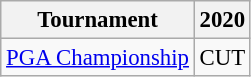<table class="wikitable" style="font-size:95%;text-align:center;">
<tr>
<th>Tournament</th>
<th>2020</th>
</tr>
<tr>
<td align=left><a href='#'>PGA Championship</a></td>
<td>CUT</td>
</tr>
</table>
